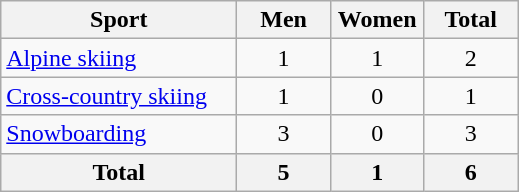<table class="wikitable sortable" style=text-align:center>
<tr>
<th width=150>Sport</th>
<th width=55>Men</th>
<th width=55>Women</th>
<th width=55>Total</th>
</tr>
<tr>
<td align=left><a href='#'>Alpine skiing</a></td>
<td>1</td>
<td>1</td>
<td>2</td>
</tr>
<tr>
<td align=left><a href='#'>Cross-country skiing</a></td>
<td>1</td>
<td>0</td>
<td>1</td>
</tr>
<tr>
<td align=left><a href='#'>Snowboarding</a></td>
<td>3</td>
<td>0</td>
<td>3</td>
</tr>
<tr>
<th>Total</th>
<th>5</th>
<th>1</th>
<th>6</th>
</tr>
</table>
